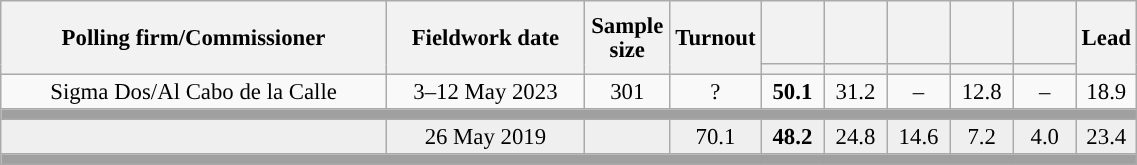<table class="wikitable collapsible collapsed" style="text-align:center; font-size:95%; line-height:16px;">
<tr style="height:42px;">
<th style="width:250px;" rowspan="2">Polling firm/Commissioner</th>
<th style="width:125px;" rowspan="2">Fieldwork date</th>
<th style="width:50px;" rowspan="2">Sample size</th>
<th style="width:45px;" rowspan="2">Turnout</th>
<th style="width:35px;"></th>
<th style="width:35px;"></th>
<th style="width:35px;"></th>
<th style="width:35px;"></th>
<th style="width:35px;"></th>
<th style="width:30px;" rowspan="2">Lead</th>
</tr>
<tr>
<th style="color:inherit;background:"></th>
<th style="color:inherit;background:"></th>
<th style="color:inherit;background:"></th>
<th style="color:inherit;background:"></th>
<th style="color:inherit;background:"></th>
</tr>
<tr>
<td>Sigma Dos/Al Cabo de la Calle</td>
<td>3–12 May 2023</td>
<td>301</td>
<td>?</td>
<td><strong>50.1</strong><br></td>
<td>31.2<br></td>
<td>–</td>
<td>12.8<br></td>
<td>–</td>
<td style="background:">18.9</td>
</tr>
<tr>
<td colspan="10" style="background:#A0A0A0"></td>
</tr>
<tr style="background:#EFEFEF;">
<td><strong></strong></td>
<td>26 May 2019</td>
<td></td>
<td>70.1</td>
<td><strong>48.2</strong><br></td>
<td>24.8<br></td>
<td>14.6<br></td>
<td>7.2<br></td>
<td>4.0<br></td>
<td style="background:">23.4</td>
</tr>
<tr>
<td colspan="10" style="background:#A0A0A0"></td>
</tr>
</table>
